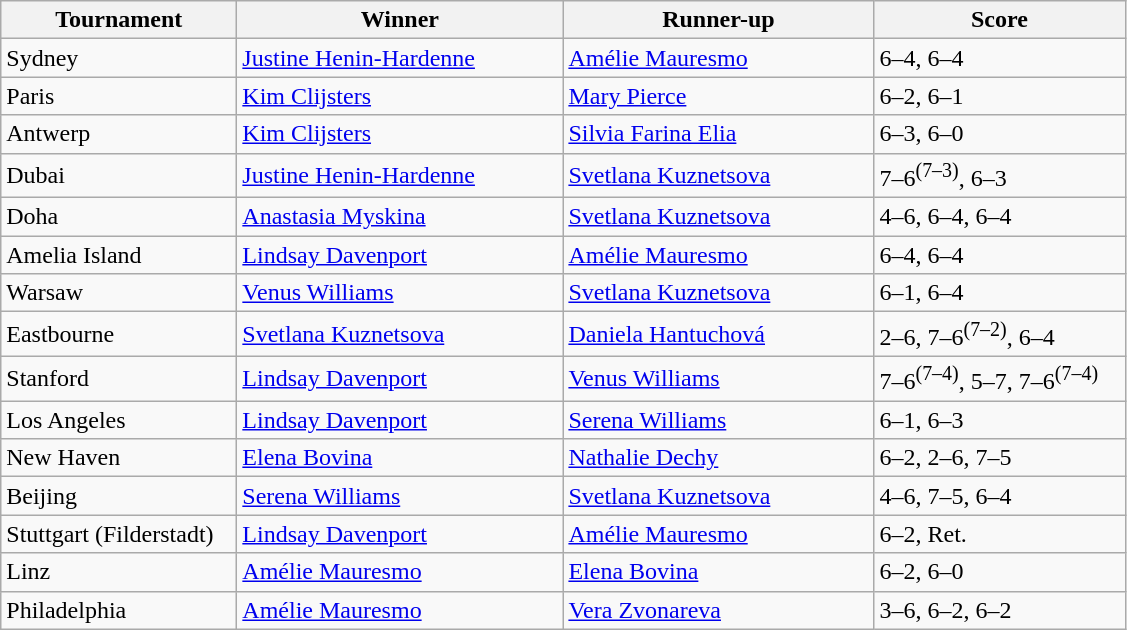<table class="wikitable">
<tr>
<th width="150">Tournament</th>
<th width="210">Winner</th>
<th width="200">Runner-up</th>
<th width="160">Score</th>
</tr>
<tr>
<td>Sydney</td>
<td> <a href='#'>Justine Henin-Hardenne</a></td>
<td> <a href='#'>Amélie Mauresmo</a></td>
<td>6–4, 6–4</td>
</tr>
<tr>
<td>Paris</td>
<td> <a href='#'>Kim Clijsters</a></td>
<td> <a href='#'>Mary Pierce</a></td>
<td>6–2, 6–1</td>
</tr>
<tr>
<td>Antwerp</td>
<td> <a href='#'>Kim Clijsters</a></td>
<td> <a href='#'>Silvia Farina Elia</a></td>
<td>6–3, 6–0</td>
</tr>
<tr>
<td>Dubai</td>
<td> <a href='#'>Justine Henin-Hardenne</a></td>
<td> <a href='#'>Svetlana Kuznetsova</a></td>
<td>7–6<sup>(7–3)</sup>, 6–3</td>
</tr>
<tr>
<td>Doha</td>
<td> <a href='#'>Anastasia Myskina</a></td>
<td> <a href='#'>Svetlana Kuznetsova</a></td>
<td>4–6, 6–4, 6–4</td>
</tr>
<tr>
<td>Amelia Island</td>
<td> <a href='#'>Lindsay Davenport</a></td>
<td> <a href='#'>Amélie Mauresmo</a></td>
<td>6–4, 6–4</td>
</tr>
<tr>
<td>Warsaw</td>
<td> <a href='#'>Venus Williams</a></td>
<td> <a href='#'>Svetlana Kuznetsova</a></td>
<td>6–1, 6–4</td>
</tr>
<tr>
<td>Eastbourne</td>
<td> <a href='#'>Svetlana Kuznetsova</a></td>
<td> <a href='#'>Daniela Hantuchová</a></td>
<td>2–6, 7–6<sup>(7–2)</sup>, 6–4</td>
</tr>
<tr>
<td>Stanford</td>
<td> <a href='#'>Lindsay Davenport</a></td>
<td> <a href='#'>Venus Williams</a></td>
<td>7–6<sup>(7–4)</sup>, 5–7, 7–6<sup>(7–4)</sup></td>
</tr>
<tr>
<td>Los Angeles</td>
<td> <a href='#'>Lindsay Davenport</a></td>
<td> <a href='#'>Serena Williams</a></td>
<td>6–1, 6–3</td>
</tr>
<tr>
<td>New Haven</td>
<td> <a href='#'>Elena Bovina</a></td>
<td> <a href='#'>Nathalie Dechy</a></td>
<td>6–2, 2–6, 7–5</td>
</tr>
<tr>
<td>Beijing</td>
<td> <a href='#'>Serena Williams</a></td>
<td> <a href='#'>Svetlana Kuznetsova</a></td>
<td>4–6, 7–5, 6–4</td>
</tr>
<tr>
<td>Stuttgart (Filderstadt)</td>
<td> <a href='#'>Lindsay Davenport</a></td>
<td> <a href='#'>Amélie Mauresmo</a></td>
<td>6–2, Ret.</td>
</tr>
<tr>
<td>Linz</td>
<td> <a href='#'>Amélie Mauresmo</a></td>
<td> <a href='#'>Elena Bovina</a></td>
<td>6–2, 6–0</td>
</tr>
<tr>
<td>Philadelphia</td>
<td> <a href='#'>Amélie Mauresmo</a></td>
<td> <a href='#'>Vera Zvonareva</a></td>
<td>3–6, 6–2, 6–2</td>
</tr>
</table>
